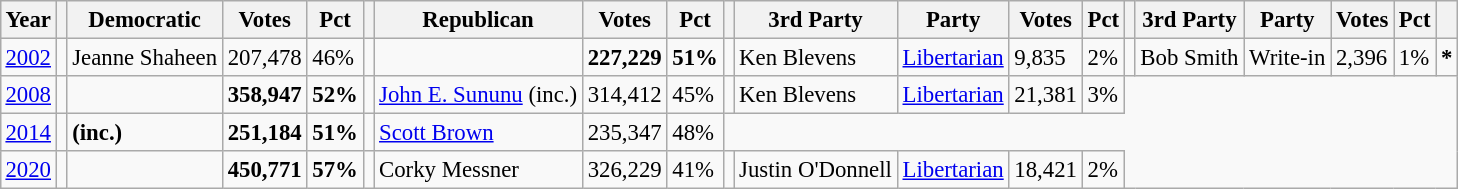<table class="wikitable" style="margin:0.5em ; font-size:95%">
<tr>
<th>Year</th>
<th></th>
<th>Democratic</th>
<th>Votes</th>
<th>Pct</th>
<th></th>
<th>Republican</th>
<th>Votes</th>
<th>Pct</th>
<th></th>
<th>3rd Party</th>
<th>Party</th>
<th>Votes</th>
<th>Pct</th>
<th></th>
<th>3rd Party</th>
<th>Party</th>
<th>Votes</th>
<th>Pct</th>
<th></th>
</tr>
<tr>
<td><a href='#'>2002</a></td>
<td></td>
<td>Jeanne Shaheen</td>
<td>207,478</td>
<td>46%</td>
<td></td>
<td></td>
<td><strong>227,229</strong></td>
<td><strong>51%</strong></td>
<td></td>
<td>Ken Blevens</td>
<td><a href='#'>Libertarian</a></td>
<td>9,835</td>
<td>2%</td>
<td></td>
<td>Bob Smith</td>
<td>Write-in</td>
<td>2,396</td>
<td>1%</td>
<td><strong>*</strong></td>
</tr>
<tr>
<td><a href='#'>2008</a></td>
<td></td>
<td></td>
<td><strong>358,947</strong></td>
<td><strong>52%</strong></td>
<td></td>
<td><a href='#'>John E. Sununu</a> (inc.)</td>
<td>314,412</td>
<td>45%</td>
<td></td>
<td>Ken Blevens</td>
<td><a href='#'>Libertarian</a></td>
<td>21,381</td>
<td>3%</td>
</tr>
<tr>
<td><a href='#'>2014</a></td>
<td></td>
<td> <strong>(inc.)</strong></td>
<td><strong>251,184</strong></td>
<td><strong>51%</strong></td>
<td></td>
<td><a href='#'>Scott Brown</a></td>
<td>235,347</td>
<td>48%</td>
</tr>
<tr>
<td><a href='#'>2020</a></td>
<td></td>
<td></td>
<td><strong>450,771</strong></td>
<td><strong>57%</strong></td>
<td></td>
<td>Corky Messner</td>
<td>326,229</td>
<td>41%</td>
<td></td>
<td>Justin O'Donnell</td>
<td><a href='#'>Libertarian</a></td>
<td>18,421</td>
<td>2%</td>
</tr>
</table>
